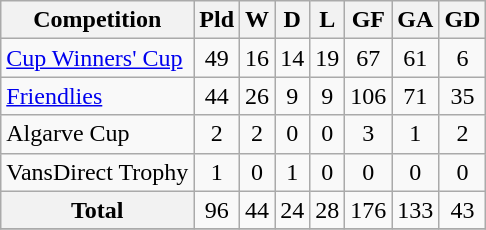<table class="wikitable" style="text-align:center">
<tr>
<th>Competition</th>
<th>Pld</th>
<th>W</th>
<th>D</th>
<th>L</th>
<th>GF</th>
<th>GA</th>
<th>GD</th>
</tr>
<tr>
<td align=left><a href='#'>Cup Winners' Cup</a></td>
<td>49</td>
<td>16</td>
<td>14</td>
<td>19</td>
<td>67</td>
<td>61</td>
<td>6</td>
</tr>
<tr>
<td align=left><a href='#'>Friendlies</a></td>
<td>44</td>
<td>26</td>
<td>9</td>
<td>9</td>
<td>106</td>
<td>71</td>
<td>35</td>
</tr>
<tr>
<td align=left>Algarve Cup</td>
<td>2</td>
<td>2</td>
<td>0</td>
<td>0</td>
<td>3</td>
<td>1</td>
<td>2</td>
</tr>
<tr>
<td align=left>VansDirect Trophy</td>
<td>1</td>
<td>0</td>
<td>1</td>
<td>0</td>
<td>0</td>
<td>0</td>
<td>0</td>
</tr>
<tr>
<th>Total</th>
<td>96</td>
<td>44</td>
<td>24</td>
<td>28</td>
<td>176</td>
<td>133</td>
<td>43</td>
</tr>
<tr>
</tr>
</table>
